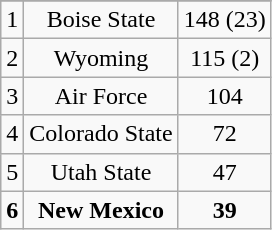<table class="wikitable" style="display: inline-table;">
<tr align="center">
</tr>
<tr align="center">
<td>1</td>
<td>Boise State</td>
<td>148 (23)</td>
</tr>
<tr align="center">
<td>2</td>
<td>Wyoming</td>
<td>115 (2)</td>
</tr>
<tr align="center">
<td>3</td>
<td>Air Force</td>
<td>104</td>
</tr>
<tr align="center">
<td>4</td>
<td>Colorado State</td>
<td>72</td>
</tr>
<tr align="center">
<td>5</td>
<td>Utah State</td>
<td>47</td>
</tr>
<tr align="center">
<td><strong>6</strong></td>
<td><strong>New Mexico</strong></td>
<td><strong>39</strong></td>
</tr>
</table>
